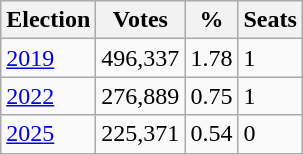<table class="wikitable">
<tr>
<th>Election</th>
<th>Votes</th>
<th>%</th>
<th>Seats</th>
</tr>
<tr>
<td><a href='#'>2019</a></td>
<td>496,337</td>
<td>1.78</td>
<td>1</td>
</tr>
<tr>
<td><a href='#'>2022</a></td>
<td>276,889</td>
<td>0.75</td>
<td>1</td>
</tr>
<tr>
<td><a href='#'>2025</a></td>
<td>225,371</td>
<td>0.54</td>
<td>0</td>
</tr>
</table>
